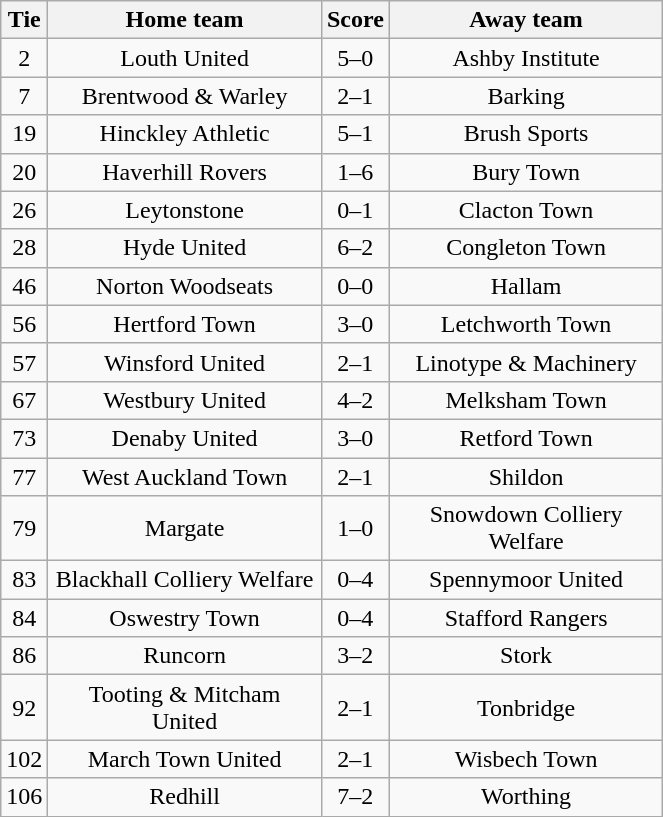<table class="wikitable" style="text-align:center;">
<tr>
<th width=20>Tie</th>
<th width=175>Home team</th>
<th width=20>Score</th>
<th width=175>Away team</th>
</tr>
<tr>
<td>2</td>
<td>Louth United</td>
<td>5–0</td>
<td>Ashby Institute</td>
</tr>
<tr>
<td>7</td>
<td>Brentwood & Warley</td>
<td>2–1</td>
<td>Barking</td>
</tr>
<tr>
<td>19</td>
<td>Hinckley Athletic</td>
<td>5–1</td>
<td>Brush Sports</td>
</tr>
<tr>
<td>20</td>
<td>Haverhill Rovers</td>
<td>1–6</td>
<td>Bury Town</td>
</tr>
<tr>
<td>26</td>
<td>Leytonstone</td>
<td>0–1</td>
<td>Clacton Town</td>
</tr>
<tr>
<td>28</td>
<td>Hyde United</td>
<td>6–2</td>
<td>Congleton Town</td>
</tr>
<tr>
<td>46</td>
<td>Norton Woodseats</td>
<td>0–0</td>
<td>Hallam</td>
</tr>
<tr>
<td>56</td>
<td>Hertford Town</td>
<td>3–0</td>
<td>Letchworth Town</td>
</tr>
<tr>
<td>57</td>
<td>Winsford United</td>
<td>2–1</td>
<td>Linotype & Machinery</td>
</tr>
<tr>
<td>67</td>
<td>Westbury United</td>
<td>4–2</td>
<td>Melksham Town</td>
</tr>
<tr>
<td>73</td>
<td>Denaby United</td>
<td>3–0</td>
<td>Retford Town</td>
</tr>
<tr>
<td>77</td>
<td>West Auckland Town</td>
<td>2–1</td>
<td>Shildon</td>
</tr>
<tr>
<td>79</td>
<td>Margate</td>
<td>1–0</td>
<td>Snowdown Colliery Welfare</td>
</tr>
<tr>
<td>83</td>
<td>Blackhall Colliery Welfare</td>
<td>0–4</td>
<td>Spennymoor United</td>
</tr>
<tr>
<td>84</td>
<td>Oswestry Town</td>
<td>0–4</td>
<td>Stafford Rangers</td>
</tr>
<tr>
<td>86</td>
<td>Runcorn</td>
<td>3–2</td>
<td>Stork</td>
</tr>
<tr>
<td>92</td>
<td>Tooting & Mitcham United</td>
<td>2–1</td>
<td>Tonbridge</td>
</tr>
<tr>
<td>102</td>
<td>March Town United</td>
<td>2–1</td>
<td>Wisbech Town</td>
</tr>
<tr>
<td>106</td>
<td>Redhill</td>
<td>7–2</td>
<td>Worthing</td>
</tr>
</table>
